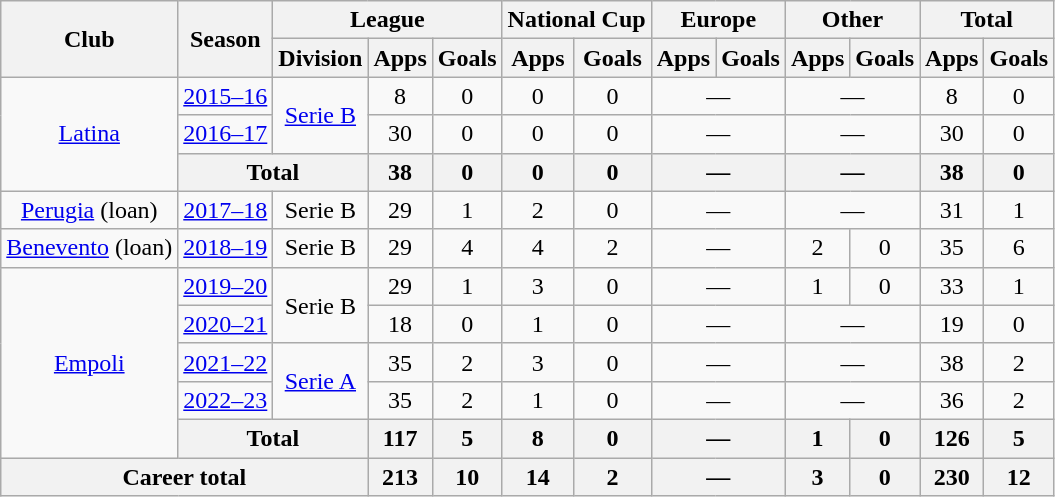<table class="wikitable" style="text-align:center">
<tr>
<th rowspan="2">Club</th>
<th rowspan="2">Season</th>
<th colspan="3">League</th>
<th colspan="2">National Cup</th>
<th colspan="2">Europe</th>
<th colspan="2">Other</th>
<th colspan="2">Total</th>
</tr>
<tr>
<th>Division</th>
<th>Apps</th>
<th>Goals</th>
<th>Apps</th>
<th>Goals</th>
<th>Apps</th>
<th>Goals</th>
<th>Apps</th>
<th>Goals</th>
<th>Apps</th>
<th>Goals</th>
</tr>
<tr>
<td rowspan="3"><a href='#'>Latina</a></td>
<td><a href='#'>2015–16</a></td>
<td rowspan="2"><a href='#'>Serie B</a></td>
<td>8</td>
<td>0</td>
<td>0</td>
<td>0</td>
<td colspan="2">—</td>
<td colspan="2">—</td>
<td>8</td>
<td>0</td>
</tr>
<tr>
<td><a href='#'>2016–17</a></td>
<td>30</td>
<td>0</td>
<td>0</td>
<td>0</td>
<td colspan="2">—</td>
<td colspan="2">—</td>
<td>30</td>
<td>0</td>
</tr>
<tr>
<th colspan="2">Total</th>
<th>38</th>
<th>0</th>
<th>0</th>
<th>0</th>
<th colspan="2">—</th>
<th colspan="2">—</th>
<th>38</th>
<th>0</th>
</tr>
<tr>
<td><a href='#'>Perugia</a> (loan)</td>
<td><a href='#'>2017–18</a></td>
<td>Serie B</td>
<td>29</td>
<td>1</td>
<td>2</td>
<td>0</td>
<td colspan="2">—</td>
<td colspan="2">—</td>
<td>31</td>
<td>1</td>
</tr>
<tr>
<td><a href='#'>Benevento</a> (loan)</td>
<td><a href='#'>2018–19</a></td>
<td>Serie B</td>
<td>29</td>
<td>4</td>
<td>4</td>
<td>2</td>
<td colspan="2">—</td>
<td>2</td>
<td>0</td>
<td>35</td>
<td>6</td>
</tr>
<tr>
<td rowspan="5"><a href='#'>Empoli</a></td>
<td><a href='#'>2019–20</a></td>
<td rowspan="2">Serie B</td>
<td>29</td>
<td>1</td>
<td>3</td>
<td>0</td>
<td colspan="2">—</td>
<td>1</td>
<td>0</td>
<td>33</td>
<td>1</td>
</tr>
<tr>
<td><a href='#'>2020–21</a></td>
<td>18</td>
<td>0</td>
<td>1</td>
<td>0</td>
<td colspan="2">—</td>
<td colspan="2">—</td>
<td>19</td>
<td>0</td>
</tr>
<tr>
<td><a href='#'>2021–22</a></td>
<td rowspan="2"><a href='#'>Serie A</a></td>
<td>35</td>
<td>2</td>
<td>3</td>
<td>0</td>
<td colspan="2">—</td>
<td colspan="2">—</td>
<td>38</td>
<td>2</td>
</tr>
<tr>
<td><a href='#'>2022–23</a></td>
<td>35</td>
<td>2</td>
<td>1</td>
<td>0</td>
<td colspan="2">—</td>
<td colspan="2">—</td>
<td>36</td>
<td>2</td>
</tr>
<tr>
<th colspan="2">Total</th>
<th>117</th>
<th>5</th>
<th>8</th>
<th>0</th>
<th colspan="2">—</th>
<th>1</th>
<th>0</th>
<th>126</th>
<th>5</th>
</tr>
<tr>
<th colspan="3">Career total</th>
<th>213</th>
<th>10</th>
<th>14</th>
<th>2</th>
<th colspan="2">—</th>
<th>3</th>
<th>0</th>
<th>230</th>
<th>12</th>
</tr>
</table>
